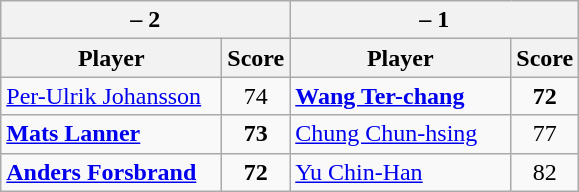<table class=wikitable>
<tr>
<th colspan=2> – 2</th>
<th colspan=2> – 1</th>
</tr>
<tr>
<th width=140>Player</th>
<th>Score</th>
<th width=140>Player</th>
<th>Score</th>
</tr>
<tr>
<td><a href='#'>Per-Ulrik Johansson</a></td>
<td align=center>74</td>
<td><strong><a href='#'>Wang Ter-chang</a></strong></td>
<td align=center><strong>72</strong></td>
</tr>
<tr>
<td><strong><a href='#'>Mats Lanner</a></strong></td>
<td align=center><strong>73</strong></td>
<td><a href='#'>Chung Chun-hsing</a></td>
<td align=center>77</td>
</tr>
<tr>
<td><strong><a href='#'>Anders Forsbrand</a></strong></td>
<td align=center><strong>72</strong></td>
<td><a href='#'>Yu Chin-Han</a></td>
<td align=center>82</td>
</tr>
</table>
